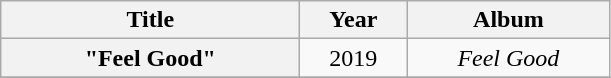<table class="wikitable plainrowheaders" style="text-align:center;">
<tr>
<th scope="col" style="width:12em;">Title</th>
<th scope="col" style="width:4em;">Year</th>
<th scope="col" style="width:8em;">Album</th>
</tr>
<tr>
<th scope="row">"Feel Good"</th>
<td>2019</td>
<td><em>Feel Good</em></td>
</tr>
<tr>
</tr>
</table>
